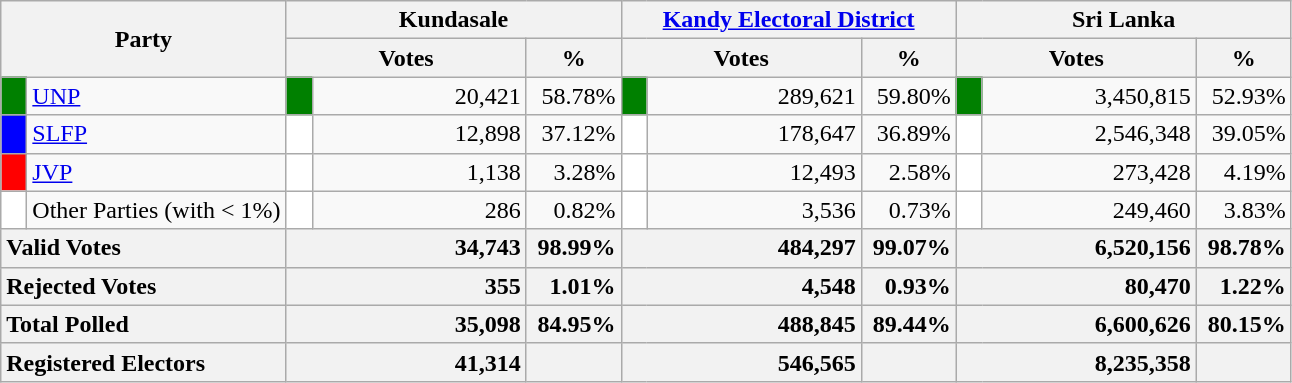<table class="wikitable">
<tr>
<th colspan="2" width="144px"rowspan="2">Party</th>
<th colspan="3" width="216px">Kundasale</th>
<th colspan="3" width="216px"><a href='#'>Kandy Electoral District</a></th>
<th colspan="3" width="216px">Sri Lanka</th>
</tr>
<tr>
<th colspan="2" width="144px">Votes</th>
<th>%</th>
<th colspan="2" width="144px">Votes</th>
<th>%</th>
<th colspan="2" width="144px">Votes</th>
<th>%</th>
</tr>
<tr>
<td style="background-color:green;" width="10px"></td>
<td style="text-align:left;"><a href='#'>UNP</a></td>
<td style="background-color:green;" width="10px"></td>
<td style="text-align:right;">20,421</td>
<td style="text-align:right;">58.78%</td>
<td style="background-color:green;" width="10px"></td>
<td style="text-align:right;">289,621</td>
<td style="text-align:right;">59.80%</td>
<td style="background-color:green;" width="10px"></td>
<td style="text-align:right;">3,450,815</td>
<td style="text-align:right;">52.93%</td>
</tr>
<tr>
<td style="background-color:blue;" width="10px"></td>
<td style="text-align:left;"><a href='#'>SLFP</a></td>
<td style="background-color:white;" width="10px"></td>
<td style="text-align:right;">12,898</td>
<td style="text-align:right;">37.12%</td>
<td style="background-color:white;" width="10px"></td>
<td style="text-align:right;">178,647</td>
<td style="text-align:right;">36.89%</td>
<td style="background-color:white;" width="10px"></td>
<td style="text-align:right;">2,546,348</td>
<td style="text-align:right;">39.05%</td>
</tr>
<tr>
<td style="background-color:red;" width="10px"></td>
<td style="text-align:left;"><a href='#'>JVP</a></td>
<td style="background-color:white;" width="10px"></td>
<td style="text-align:right;">1,138</td>
<td style="text-align:right;">3.28%</td>
<td style="background-color:white;" width="10px"></td>
<td style="text-align:right;">12,493</td>
<td style="text-align:right;">2.58%</td>
<td style="background-color:white;" width="10px"></td>
<td style="text-align:right;">273,428</td>
<td style="text-align:right;">4.19%</td>
</tr>
<tr>
<td style="background-color:white;" width="10px"></td>
<td style="text-align:left;">Other Parties (with < 1%)</td>
<td style="background-color:white;" width="10px"></td>
<td style="text-align:right;">286</td>
<td style="text-align:right;">0.82%</td>
<td style="background-color:white;" width="10px"></td>
<td style="text-align:right;">3,536</td>
<td style="text-align:right;">0.73%</td>
<td style="background-color:white;" width="10px"></td>
<td style="text-align:right;">249,460</td>
<td style="text-align:right;">3.83%</td>
</tr>
<tr>
<th colspan="2" width="144px"style="text-align:left;">Valid Votes</th>
<th style="text-align:right;"colspan="2" width="144px">34,743</th>
<th style="text-align:right;">98.99%</th>
<th style="text-align:right;"colspan="2" width="144px">484,297</th>
<th style="text-align:right;">99.07%</th>
<th style="text-align:right;"colspan="2" width="144px">6,520,156</th>
<th style="text-align:right;">98.78%</th>
</tr>
<tr>
<th colspan="2" width="144px"style="text-align:left;">Rejected Votes</th>
<th style="text-align:right;"colspan="2" width="144px">355</th>
<th style="text-align:right;">1.01%</th>
<th style="text-align:right;"colspan="2" width="144px">4,548</th>
<th style="text-align:right;">0.93%</th>
<th style="text-align:right;"colspan="2" width="144px">80,470</th>
<th style="text-align:right;">1.22%</th>
</tr>
<tr>
<th colspan="2" width="144px"style="text-align:left;">Total Polled</th>
<th style="text-align:right;"colspan="2" width="144px">35,098</th>
<th style="text-align:right;">84.95%</th>
<th style="text-align:right;"colspan="2" width="144px">488,845</th>
<th style="text-align:right;">89.44%</th>
<th style="text-align:right;"colspan="2" width="144px">6,600,626</th>
<th style="text-align:right;">80.15%</th>
</tr>
<tr>
<th colspan="2" width="144px"style="text-align:left;">Registered Electors</th>
<th style="text-align:right;"colspan="2" width="144px">41,314</th>
<th></th>
<th style="text-align:right;"colspan="2" width="144px">546,565</th>
<th></th>
<th style="text-align:right;"colspan="2" width="144px">8,235,358</th>
<th></th>
</tr>
</table>
